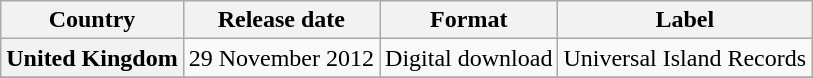<table class="wikitable plainrowheaders">
<tr>
<th scope="col">Country</th>
<th scope="col">Release date</th>
<th scope="col">Format</th>
<th scope="col">Label</th>
</tr>
<tr>
<th scope="row">United Kingdom</th>
<td>29 November 2012</td>
<td>Digital download</td>
<td>Universal Island Records</td>
</tr>
<tr>
</tr>
</table>
